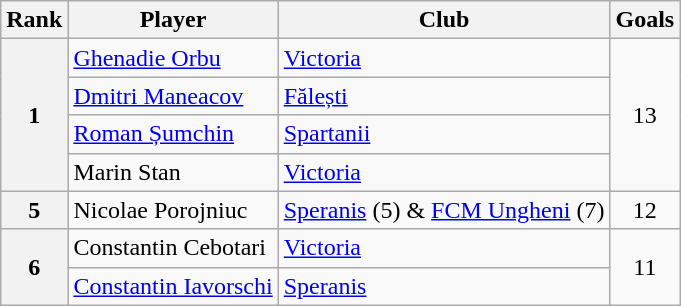<table class="wikitable">
<tr>
<th>Rank</th>
<th>Player</th>
<th>Club</th>
<th>Goals</th>
</tr>
<tr>
<th rowspan=4 align=center>1</th>
<td> <a href='#'>Ghenadie Orbu</a></td>
<td><a href='#'>Victoria</a></td>
<td rowspan=4 align=center>13</td>
</tr>
<tr>
<td> <a href='#'>Dmitri Maneacov</a></td>
<td><a href='#'>Fălești</a></td>
</tr>
<tr>
<td> <a href='#'>Roman Șumchin</a></td>
<td><a href='#'>Spartanii</a></td>
</tr>
<tr>
<td> Marin Stan</td>
<td><a href='#'>Victoria</a></td>
</tr>
<tr>
<th rowspan=1 align=center>5</th>
<td> Nicolae Porojniuc</td>
<td><a href='#'>Speranis</a> (5) & <a href='#'>FCM Ungheni</a> (7)</td>
<td rowspan=1 align=center>12</td>
</tr>
<tr>
<th rowspan=2 align=center>6</th>
<td> Constantin Cebotari</td>
<td><a href='#'>Victoria</a></td>
<td rowspan=2 align=center>11</td>
</tr>
<tr>
<td> <a href='#'>Constantin Iavorschi</a></td>
<td><a href='#'>Speranis</a></td>
</tr>
</table>
